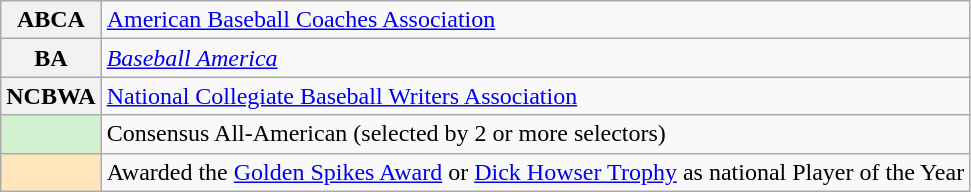<table class="wikitable">
<tr>
<th scope="row" style="text-align:center">ABCA</th>
<td><a href='#'>American Baseball Coaches Association</a></td>
</tr>
<tr>
<th scope="row" style="text-align:center">BA</th>
<td><em><a href='#'>Baseball America</a></em></td>
</tr>
<tr>
<th scope="row" style="text-align:center">NCBWA</th>
<td><a href='#'>National Collegiate Baseball Writers Association</a></td>
</tr>
<tr>
<th scope="row" style="background:#d0f0d0;"></th>
<td>Consensus All-American (selected by 2 or more selectors)</td>
</tr>
<tr>
<th scope="row" style="background:#ffe6bd;"></th>
<td>Awarded the <a href='#'>Golden Spikes Award</a> or <a href='#'>Dick Howser Trophy</a> as national Player of the Year</td>
</tr>
</table>
